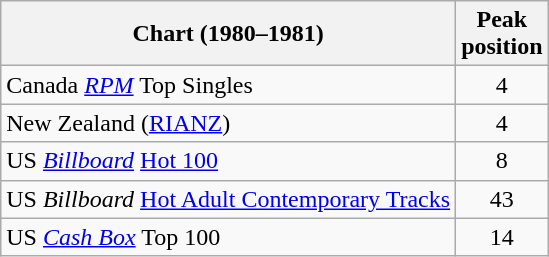<table class="wikitable sortable">
<tr>
<th align="left">Chart (1980–1981)</th>
<th align="left">Peak<br>position</th>
</tr>
<tr>
<td align="left">Canada <a href='#'><em>RPM</em></a> Top Singles</td>
<td style="text-align:center;">4</td>
</tr>
<tr>
<td align="left">New Zealand (<a href='#'>RIANZ</a>)</td>
<td style="text-align:center;">4</td>
</tr>
<tr>
<td align="left">US <em><a href='#'>Billboard</a></em> <a href='#'>Hot 100</a></td>
<td style="text-align:center;">8</td>
</tr>
<tr>
<td align="left">US <em>Billboard</em> <a href='#'>Hot Adult Contemporary Tracks</a></td>
<td style="text-align:center;">43</td>
</tr>
<tr>
<td align="left">US <em><a href='#'>Cash Box</a></em> Top 100</td>
<td style="text-align:center;">14</td>
</tr>
</table>
